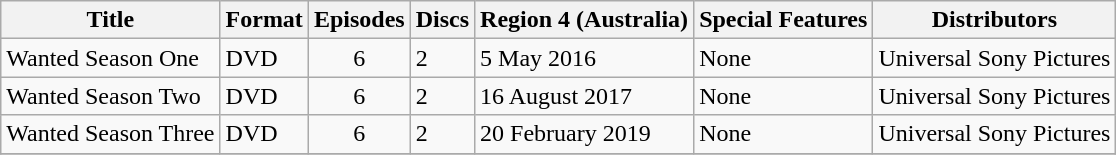<table class="wikitable">
<tr>
<th>Title</th>
<th>Format</th>
<th>Episodes</th>
<th>Discs</th>
<th>Region 4 (Australia)</th>
<th>Special Features</th>
<th>Distributors</th>
</tr>
<tr>
<td>Wanted Season One</td>
<td>DVD</td>
<td style="text-align:center;">6</td>
<td>2</td>
<td>5 May 2016</td>
<td>None</td>
<td>Universal Sony Pictures</td>
</tr>
<tr>
<td>Wanted Season Two</td>
<td>DVD</td>
<td style="text-align:center;">6</td>
<td>2</td>
<td>16 August 2017</td>
<td>None</td>
<td>Universal Sony Pictures</td>
</tr>
<tr>
<td>Wanted Season Three</td>
<td>DVD</td>
<td style="text-align:center;">6</td>
<td>2</td>
<td>20 February 2019</td>
<td>None</td>
<td>Universal Sony Pictures</td>
</tr>
<tr>
</tr>
</table>
